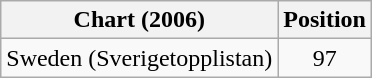<table class="wikitable plainrowheaders">
<tr>
<th scope="col">Chart (2006)</th>
<th scope="col">Position</th>
</tr>
<tr>
<td>Sweden (Sverigetopplistan)</td>
<td style="text-align:center">97</td>
</tr>
</table>
